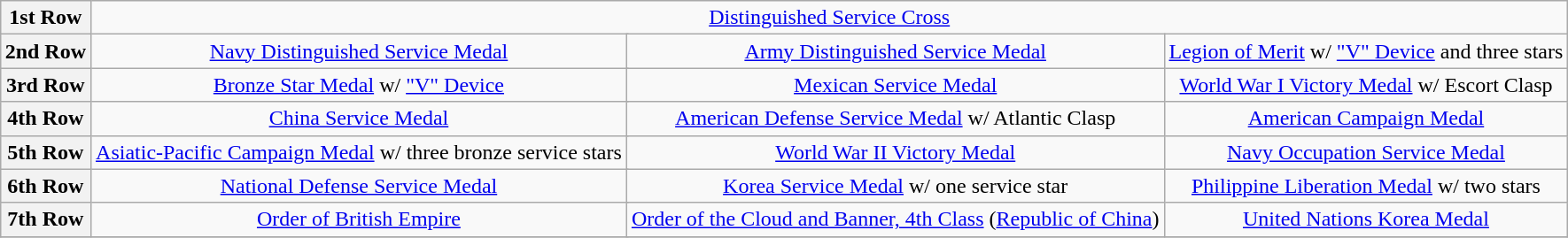<table class="wikitable" style="margin:1em auto; text-align:center;">
<tr>
<th>1st Row</th>
<td colspan="12"><a href='#'>Distinguished Service Cross</a></td>
</tr>
<tr>
<th>2nd Row</th>
<td colspan="4"><a href='#'>Navy Distinguished Service Medal</a></td>
<td colspan="4"><a href='#'>Army Distinguished Service Medal</a></td>
<td colspan="4"><a href='#'>Legion of Merit</a> w/ <a href='#'>"V" Device</a> and three stars</td>
</tr>
<tr>
<th>3rd Row</th>
<td colspan="4"><a href='#'>Bronze Star Medal</a> w/ <a href='#'>"V" Device</a></td>
<td colspan="4"><a href='#'>Mexican Service Medal</a></td>
<td colspan="4"><a href='#'>World War I Victory Medal</a> w/ Escort Clasp</td>
</tr>
<tr>
<th>4th Row</th>
<td colspan="4"><a href='#'>China Service Medal</a></td>
<td colspan="4"><a href='#'>American Defense Service Medal</a> w/ Atlantic Clasp</td>
<td colspan="4"><a href='#'>American Campaign Medal</a></td>
</tr>
<tr>
<th>5th Row</th>
<td colspan="4"><a href='#'>Asiatic-Pacific Campaign Medal</a> w/ three bronze service stars</td>
<td colspan="4"><a href='#'>World War II Victory Medal</a></td>
<td colspan="4"><a href='#'>Navy Occupation Service Medal</a></td>
</tr>
<tr>
<th>6th Row</th>
<td colspan="4"><a href='#'>National Defense Service Medal</a></td>
<td colspan="4"><a href='#'>Korea Service Medal</a> w/ one service star</td>
<td colspan="4"><a href='#'>Philippine Liberation Medal</a> w/ two stars</td>
</tr>
<tr>
<th>7th Row</th>
<td colspan="4"><a href='#'>Order of British Empire</a></td>
<td colspan="4"><a href='#'>Order of the Cloud and Banner, 4th Class</a> (<a href='#'>Republic of China</a>)</td>
<td colspan="4"><a href='#'>United Nations Korea Medal</a></td>
</tr>
<tr>
</tr>
</table>
